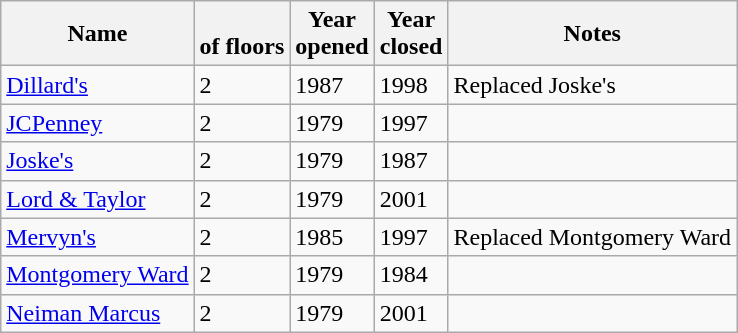<table class="wikitable sortable">
<tr>
<th>Name</th>
<th><br>of floors</th>
<th>Year<br>opened</th>
<th>Year<br>closed</th>
<th class="unsortable">Notes</th>
</tr>
<tr>
<td><a href='#'>Dillard's</a></td>
<td>2</td>
<td>1987</td>
<td>1998</td>
<td>Replaced Joske's</td>
</tr>
<tr>
<td><a href='#'>JCPenney</a></td>
<td>2</td>
<td>1979</td>
<td>1997</td>
<td></td>
</tr>
<tr>
<td><a href='#'>Joske's</a></td>
<td>2</td>
<td>1979</td>
<td>1987</td>
<td></td>
</tr>
<tr>
<td><a href='#'>Lord & Taylor</a></td>
<td>2</td>
<td>1979</td>
<td>2001</td>
<td></td>
</tr>
<tr>
<td><a href='#'>Mervyn's</a></td>
<td>2</td>
<td>1985</td>
<td>1997</td>
<td>Replaced Montgomery Ward</td>
</tr>
<tr>
<td><a href='#'>Montgomery Ward</a></td>
<td>2</td>
<td>1979</td>
<td>1984</td>
<td></td>
</tr>
<tr>
<td><a href='#'>Neiman Marcus</a></td>
<td>2</td>
<td>1979</td>
<td>2001</td>
<td></td>
</tr>
</table>
